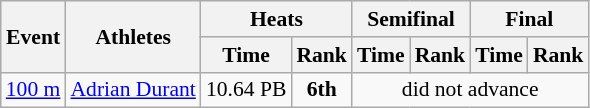<table class="wikitable" border="1" style="font-size:90%">
<tr>
<th rowspan=2>Event</th>
<th rowspan=2>Athletes</th>
<th colspan=2>Heats</th>
<th colspan=2>Semifinal</th>
<th colspan=2>Final</th>
</tr>
<tr>
<th>Time</th>
<th>Rank</th>
<th>Time</th>
<th>Rank</th>
<th>Time</th>
<th>Rank</th>
</tr>
<tr>
<td><a href='#'>100 m</a></td>
<td><a href='#'>Adrian Durant</a></td>
<td align=center>10.64 PB</td>
<td align=center><strong>6th</strong></td>
<td align=center colspan="4">did not advance</td>
</tr>
</table>
